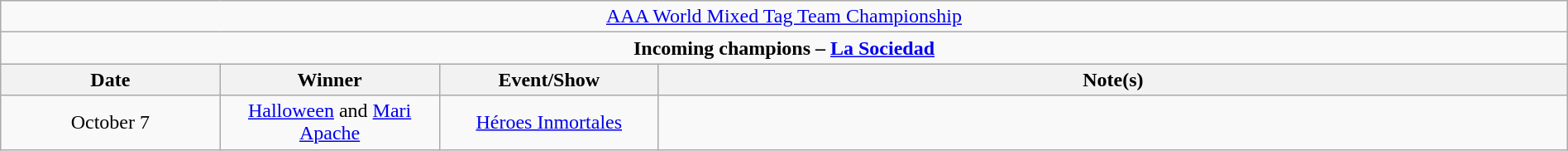<table class="wikitable" style="text-align:center; width:100%;">
<tr>
<td colspan="5"><a href='#'>AAA World Mixed Tag Team Championship</a></td>
</tr>
<tr>
<td colspan="5"><strong>Incoming champions – <a href='#'>La Sociedad</a> </strong></td>
</tr>
<tr>
<th width="14%">Date</th>
<th width="14%">Winner</th>
<th width="14%">Event/Show</th>
<th width="58%">Note(s)</th>
</tr>
<tr>
<td>October 7</td>
<td><a href='#'>Halloween</a> and <a href='#'>Mari Apache</a></td>
<td><a href='#'>Héroes Inmortales</a></td>
<td align="left"></td>
</tr>
</table>
